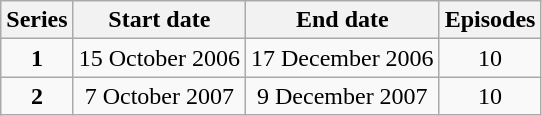<table class="wikitable" style="text-align:center;">
<tr>
<th>Series</th>
<th>Start date</th>
<th>End date</th>
<th>Episodes</th>
</tr>
<tr>
<td><strong>1</strong></td>
<td>15 October 2006</td>
<td>17 December 2006</td>
<td>10</td>
</tr>
<tr>
<td><strong>2</strong></td>
<td>7 October 2007</td>
<td>9 December 2007</td>
<td>10</td>
</tr>
</table>
